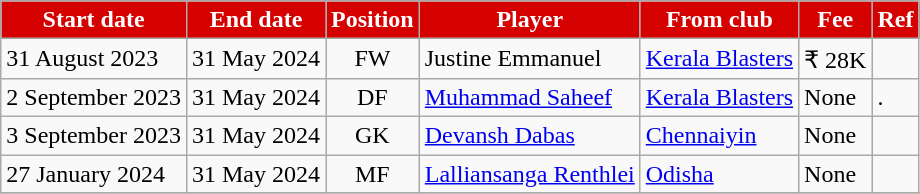<table class="wikitable sortable">
<tr>
<th style="background:#d50000; color:white;"><strong>Start date</strong></th>
<th style="background:#d50000; color:white;"><strong>End date</strong></th>
<th style="background:#d50000; color:white;"><strong>Position</strong></th>
<th style="background:#d50000; color:white;"><strong>Player</strong></th>
<th style="background:#d50000; color:white;"><strong>From club</strong></th>
<th style="background:#d50000; color:white;"><strong>Fee</strong></th>
<th style="background:#d50000; color:white;"><strong>Ref</strong></th>
</tr>
<tr>
<td>31 August 2023</td>
<td>31 May 2024</td>
<td style="text-align:center;">FW</td>
<td style="text-align:left;"> Justine Emmanuel</td>
<td style="text-align:left;"> <a href='#'>Kerala Blasters</a></td>
<td>₹ 28K</td>
<td></td>
</tr>
<tr>
<td>2 September 2023</td>
<td>31 May 2024</td>
<td style="text-align:center;">DF</td>
<td style="text-align:left;"> <a href='#'>Muhammad Saheef</a></td>
<td style="text-align:left;"> <a href='#'>Kerala Blasters</a></td>
<td>None</td>
<td>.</td>
</tr>
<tr>
<td>3 September 2023</td>
<td>31 May 2024</td>
<td style="text-align:center;">GK</td>
<td style="text-align:left;"> <a href='#'>Devansh Dabas</a></td>
<td style="text-align:left;"> <a href='#'>Chennaiyin</a></td>
<td>None</td>
<td></td>
</tr>
<tr>
<td>27 January 2024</td>
<td>31 May 2024</td>
<td style="text-align:center;">MF</td>
<td style="text-align:left;"> <a href='#'>Lalliansanga Renthlei</a></td>
<td style="text-align:left;"> <a href='#'>Odisha</a></td>
<td>None</td>
<td></td>
</tr>
<tr>
</tr>
</table>
